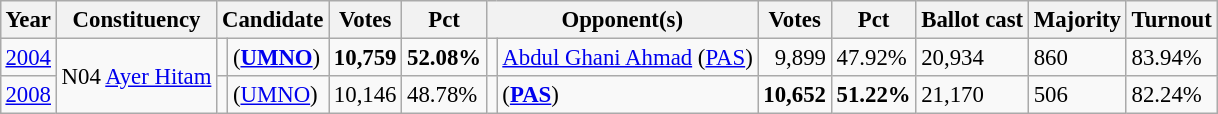<table class="wikitable" style="margin:0.5em ; font-size:95%">
<tr>
<th>Year</th>
<th>Constituency</th>
<th colspan=2>Candidate</th>
<th>Votes</th>
<th>Pct</th>
<th colspan=2>Opponent(s)</th>
<th>Votes</th>
<th>Pct</th>
<th>Ballot cast</th>
<th>Majority</th>
<th>Turnout</th>
</tr>
<tr>
<td><a href='#'>2004</a></td>
<td rowspan=2>N04 <a href='#'>Ayer Hitam</a></td>
<td></td>
<td> (<a href='#'><strong>UMNO</strong></a>)</td>
<td align="right"><strong>10,759</strong></td>
<td><strong>52.08%</strong></td>
<td></td>
<td><a href='#'>Abdul Ghani Ahmad</a> (<a href='#'>PAS</a>)</td>
<td align="right">9,899</td>
<td>47.92%</td>
<td>20,934</td>
<td>860</td>
<td>83.94%</td>
</tr>
<tr>
<td><a href='#'>2008</a></td>
<td></td>
<td> (<a href='#'>UMNO</a>)</td>
<td align="right">10,146</td>
<td>48.78%</td>
<td></td>
<td> (<strong><a href='#'>PAS</a></strong>)</td>
<td align="right"><strong>10,652</strong></td>
<td><strong>51.22%</strong></td>
<td>21,170</td>
<td>506</td>
<td>82.24%</td>
</tr>
</table>
